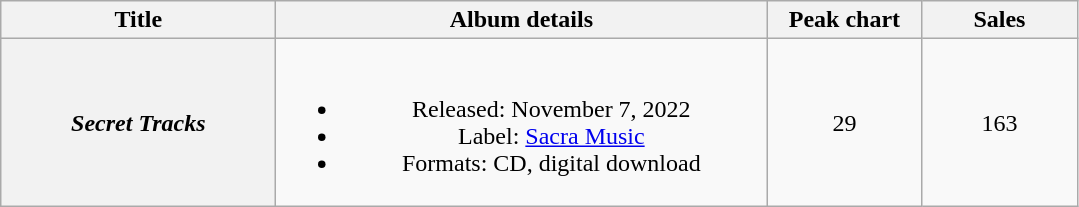<table class="wikitable plainrowheaders" style="text-align:center;" border="1">
<tr>
<th scope="col" style="width:11em;">Title</th>
<th scope="col" style="width:20em;">Album details</th>
<th scope="col" style="width:6em;">Peak chart</th>
<th scope="col" style="width:6em;">Sales</th>
</tr>
<tr>
<th scope="row"><em>Secret Tracks</em></th>
<td><br><ul><li>Released: November 7, 2022</li><li>Label: <a href='#'>Sacra Music</a></li><li>Formats: CD, digital download</li></ul></td>
<td align="center">29</td>
<td align="center">163</td>
</tr>
</table>
